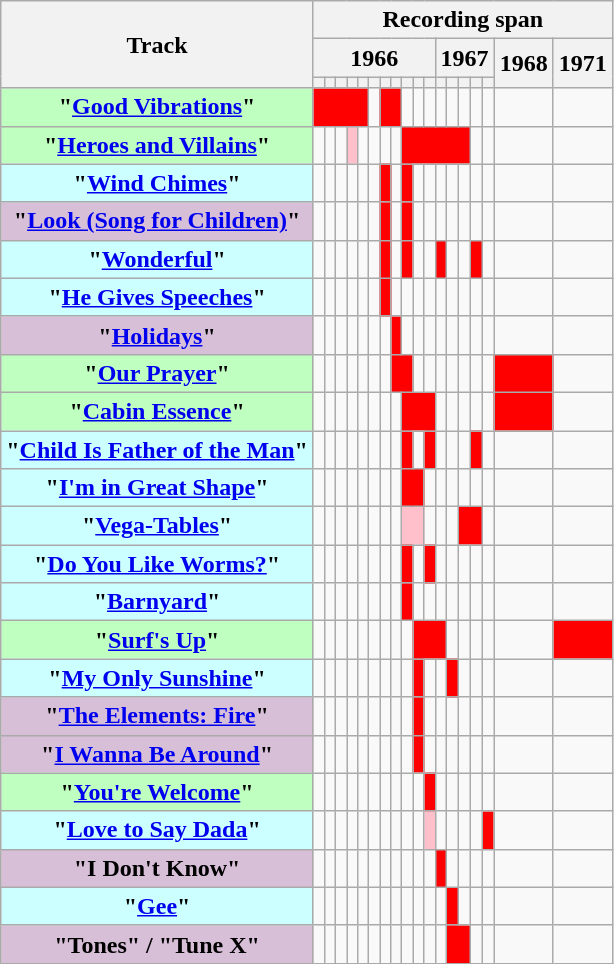<table class="wikitable sortable">
<tr>
<th rowspan=3>Track</th>
<th colspan=20>Recording span</th>
</tr>
<tr>
<th colspan=11>1966</th>
<th colspan=5>1967</th>
<th rowspan=2 class=unsortable>1968</th>
<th class=unsortable rowspan=2>1971</th>
</tr>
<tr>
<th></th>
<th></th>
<th></th>
<th></th>
<th></th>
<th></th>
<th></th>
<th></th>
<th></th>
<th></th>
<th></th>
<th></th>
<th></th>
<th></th>
<th></th>
<th></th>
</tr>
<tr>
<th style="background: #BFFFC0"> "<a href='#'>Good Vibrations</a>"</th>
<td colspan=5 style="background: red;"></td>
<td></td>
<td colspan=2 style="background: red;"></td>
<td></td>
<td></td>
<td></td>
<td></td>
<td></td>
<td></td>
<td></td>
<td></td>
<td></td>
<td></td>
</tr>
<tr>
<th style="background: #BFFFC0"> "<a href='#'>Heroes and Villains</a>"</th>
<td></td>
<td></td>
<td></td>
<td style="background: pink"></td>
<td></td>
<td></td>
<td></td>
<td></td>
<td colspan=6 style="border-style: red; background: red"></td>
<td></td>
<td></td>
<td></td>
<td></td>
</tr>
<tr>
<th style="background: #CCFFFF"> "<a href='#'>Wind Chimes</a>"</th>
<td></td>
<td></td>
<td></td>
<td></td>
<td></td>
<td></td>
<td style="border-style: red; background: red"></td>
<td></td>
<td style="border-style: red; background: red"></td>
<td></td>
<td></td>
<td></td>
<td></td>
<td></td>
<td></td>
<td></td>
<td></td>
<td></td>
</tr>
<tr>
<th style="background: #D8BFD8"> "<a href='#'>Look (Song for Children)</a>"</th>
<td></td>
<td></td>
<td></td>
<td></td>
<td></td>
<td></td>
<td style="border-style: red; background: red"></td>
<td></td>
<td style="border-style: red; background: red"></td>
<td></td>
<td></td>
<td></td>
<td></td>
<td></td>
<td></td>
<td></td>
<td></td>
<td></td>
</tr>
<tr>
<th style="background: #CCFFFF"> "<a href='#'>Wonderful</a>"</th>
<td></td>
<td></td>
<td></td>
<td></td>
<td></td>
<td></td>
<td style="border-style: red; background: red"></td>
<td></td>
<td style="border-style: red; background: red"></td>
<td></td>
<td></td>
<td style="border-style: red; background: red"></td>
<td></td>
<td></td>
<td style="border-style: red; background: red"></td>
<td></td>
<td></td>
<td></td>
</tr>
<tr>
<th style="background: #CCFFFF"> "<a href='#'>He Gives Speeches</a>"</th>
<td></td>
<td></td>
<td></td>
<td></td>
<td></td>
<td></td>
<td style="border-style: red; background: red"></td>
<td></td>
<td></td>
<td></td>
<td></td>
<td></td>
<td></td>
<td></td>
<td></td>
<td></td>
<td></td>
<td></td>
</tr>
<tr>
<th style="background: #D8BFD8"> "<a href='#'>Holidays</a>"</th>
<td></td>
<td></td>
<td></td>
<td></td>
<td></td>
<td></td>
<td></td>
<td style="border-style: red; background: red"></td>
<td></td>
<td></td>
<td></td>
<td></td>
<td></td>
<td></td>
<td></td>
<td></td>
<td></td>
<td></td>
</tr>
<tr>
<th style="background: #BFFFC0"> "<a href='#'>Our Prayer</a>"</th>
<td></td>
<td></td>
<td></td>
<td></td>
<td></td>
<td></td>
<td></td>
<td colspan=2 style="border-style: red; background: red"></td>
<td></td>
<td></td>
<td></td>
<td></td>
<td></td>
<td></td>
<td></td>
<td style="border-style: red; background: red"></td>
<td></td>
</tr>
<tr>
<th style="background: #BFFFC0"> "<a href='#'>Cabin Essence</a>"</th>
<td></td>
<td></td>
<td></td>
<td></td>
<td></td>
<td></td>
<td></td>
<td></td>
<td colspan=3 style="border-style: red; background: red"></td>
<td></td>
<td></td>
<td></td>
<td></td>
<td></td>
<td style="border-style: red; background: red"></td>
<td></td>
</tr>
<tr>
<th style="background: #CCFFFF"> "<a href='#'>Child Is Father of the Man</a>"</th>
<td></td>
<td></td>
<td></td>
<td></td>
<td></td>
<td></td>
<td></td>
<td></td>
<td style="border-style: red; background: red"></td>
<td></td>
<td style="border-style: red; background: red"></td>
<td></td>
<td></td>
<td></td>
<td style="border-style: red; background: red"></td>
<td></td>
<td></td>
<td></td>
</tr>
<tr>
<th style="background: #CCFFFF"> "<a href='#'>I'm in Great Shape</a>"</th>
<td></td>
<td></td>
<td></td>
<td></td>
<td></td>
<td></td>
<td></td>
<td></td>
<td colspan=2 style="border-style: red; background: red"></td>
<td></td>
<td></td>
<td></td>
<td></td>
<td></td>
<td></td>
<td></td>
<td></td>
</tr>
<tr>
<th style="background: #CCFFFF"> "<a href='#'>Vega-Tables</a>"</th>
<td></td>
<td></td>
<td></td>
<td></td>
<td></td>
<td></td>
<td></td>
<td></td>
<td colspan=2 style="background: pink"></td>
<td></td>
<td></td>
<td></td>
<td colspan=2 style="border-style: red; background: red"></td>
<td></td>
<td></td>
<td></td>
</tr>
<tr>
<th style="background: #CCFFFF"> "<a href='#'>Do You Like Worms?</a>"</th>
<td></td>
<td></td>
<td></td>
<td></td>
<td></td>
<td></td>
<td></td>
<td></td>
<td style="border-style: red; background: red"></td>
<td></td>
<td style="border-style: red; background: red"></td>
<td></td>
<td></td>
<td></td>
<td></td>
<td></td>
<td></td>
<td></td>
</tr>
<tr>
<th style="background: #CCFFFF"> "<a href='#'>Barnyard</a>"</th>
<td></td>
<td></td>
<td></td>
<td></td>
<td></td>
<td></td>
<td></td>
<td></td>
<td style="border-style: red; background: red"></td>
<td></td>
<td></td>
<td></td>
<td></td>
<td></td>
<td></td>
<td></td>
<td></td>
<td></td>
</tr>
<tr>
<th style="background: #BFFFC0"> "<a href='#'>Surf's Up</a>"</th>
<td></td>
<td></td>
<td></td>
<td></td>
<td></td>
<td></td>
<td></td>
<td></td>
<td></td>
<td colspan=3 style="border-style: red; background: red"></td>
<td></td>
<td></td>
<td></td>
<td></td>
<td></td>
<td style="border-style: red; background: red"></td>
</tr>
<tr>
<th style="background: #CCFFFF"> "<a href='#'>My Only Sunshine</a>"</th>
<td></td>
<td></td>
<td></td>
<td></td>
<td></td>
<td></td>
<td></td>
<td></td>
<td></td>
<td style="border-style: red; background: red"></td>
<td></td>
<td></td>
<td style="border-style: red; background: red"></td>
<td></td>
<td></td>
<td></td>
<td></td>
<td></td>
</tr>
<tr>
<th style="background: #D8BFD8"> "<a href='#'>The Elements: Fire</a>"</th>
<td></td>
<td></td>
<td></td>
<td></td>
<td></td>
<td></td>
<td></td>
<td></td>
<td></td>
<td style="border-style: red; background: red"></td>
<td></td>
<td></td>
<td></td>
<td></td>
<td></td>
<td></td>
<td></td>
<td></td>
</tr>
<tr>
<th style="background: #D8BFD8"> "<a href='#'>I Wanna Be Around</a>"</th>
<td></td>
<td></td>
<td></td>
<td></td>
<td></td>
<td></td>
<td></td>
<td></td>
<td></td>
<td style="border-style: red; background: red"></td>
<td></td>
<td></td>
<td></td>
<td></td>
<td></td>
<td></td>
<td></td>
<td></td>
</tr>
<tr>
<th style="background: #BFFFC0"> "<a href='#'>You're Welcome</a>"</th>
<td></td>
<td></td>
<td></td>
<td></td>
<td></td>
<td></td>
<td></td>
<td></td>
<td></td>
<td></td>
<td style="border-style: red; background: red"></td>
<td></td>
<td></td>
<td></td>
<td></td>
<td></td>
<td></td>
<td></td>
</tr>
<tr>
<th style="background: #CCFFFF"> "<a href='#'>Love to Say Dada</a>"</th>
<td></td>
<td></td>
<td></td>
<td></td>
<td></td>
<td></td>
<td></td>
<td></td>
<td></td>
<td></td>
<td style="background: pink"></td>
<td></td>
<td></td>
<td></td>
<td></td>
<td style="border-style: red; background: red"></td>
<td></td>
<td></td>
</tr>
<tr>
<th style="background: #D8BFD8"> "I Don't Know"</th>
<td></td>
<td></td>
<td></td>
<td></td>
<td></td>
<td></td>
<td></td>
<td></td>
<td></td>
<td></td>
<td></td>
<td style="border-style: red; background: red"></td>
<td></td>
<td></td>
<td></td>
<td></td>
<td></td>
<td></td>
</tr>
<tr>
<th style="background: #CCFFFF"> "<a href='#'>Gee</a>"</th>
<td></td>
<td></td>
<td></td>
<td></td>
<td></td>
<td></td>
<td></td>
<td></td>
<td></td>
<td></td>
<td></td>
<td></td>
<td style="border-style: red; background: red"></td>
<td></td>
<td></td>
<td></td>
<td></td>
<td></td>
</tr>
<tr>
<th style="background: #D8BFD8"> "Tones" / "Tune X"</th>
<td></td>
<td></td>
<td></td>
<td></td>
<td></td>
<td></td>
<td></td>
<td></td>
<td></td>
<td></td>
<td></td>
<td></td>
<td colspan=2 style="border-style: red; background: red"></td>
<td></td>
<td></td>
<td></td>
<td></td>
</tr>
</table>
